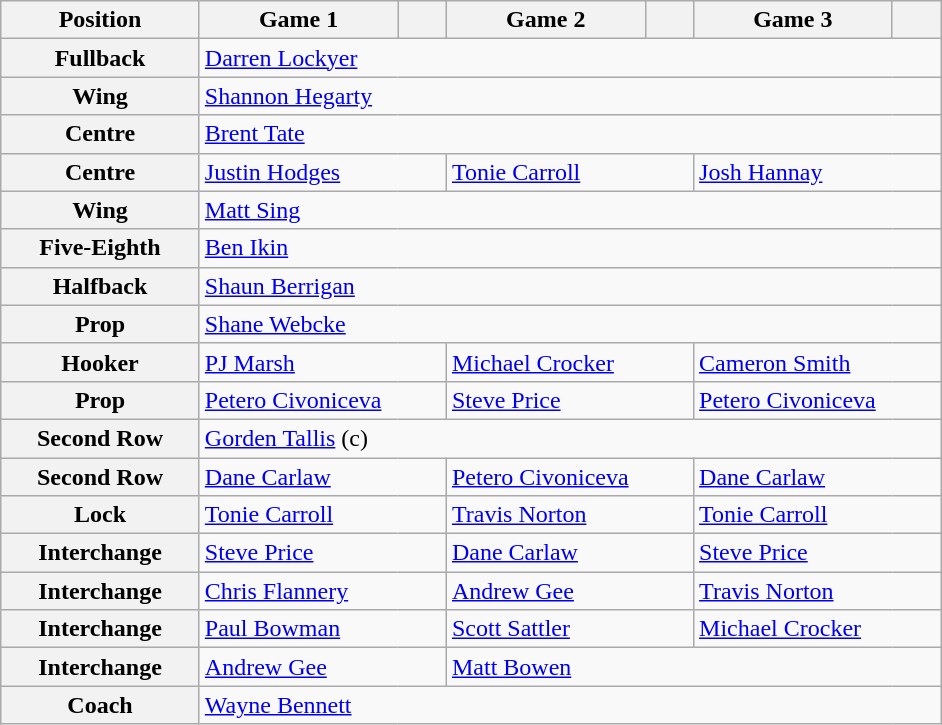<table class="wikitable">
<tr>
<th width="125">Position</th>
<th width="125">Game 1</th>
<th width="25"></th>
<th width="125">Game 2</th>
<th width="25"></th>
<th width="125">Game 3</th>
<th width="25"></th>
</tr>
<tr>
<th>Fullback</th>
<td colspan="6"> <a href='#'>Darren Lockyer</a></td>
</tr>
<tr>
<th>Wing</th>
<td colspan="6"> <a href='#'>Shannon Hegarty</a></td>
</tr>
<tr>
<th>Centre</th>
<td colspan="6"> <a href='#'>Brent Tate</a></td>
</tr>
<tr>
<th>Centre</th>
<td colspan="2"> <a href='#'>Justin Hodges</a></td>
<td colspan="2"> <a href='#'>Tonie Carroll</a></td>
<td colspan="2"> <a href='#'>Josh Hannay</a></td>
</tr>
<tr>
<th>Wing</th>
<td colspan="6"> <a href='#'>Matt Sing</a></td>
</tr>
<tr>
<th>Five-Eighth</th>
<td colspan="6"> <a href='#'>Ben Ikin</a></td>
</tr>
<tr>
<th>Halfback</th>
<td colspan="6"> <a href='#'>Shaun Berrigan</a></td>
</tr>
<tr>
<th>Prop</th>
<td colspan="6"> <a href='#'>Shane Webcke</a></td>
</tr>
<tr>
<th>Hooker</th>
<td colspan="2"> <a href='#'>PJ Marsh</a></td>
<td colspan="2"> <a href='#'>Michael Crocker</a></td>
<td colspan="2"> <a href='#'>Cameron Smith</a></td>
</tr>
<tr>
<th>Prop</th>
<td colspan="2"> <a href='#'>Petero Civoniceva</a></td>
<td colspan="2"> <a href='#'>Steve Price</a></td>
<td colspan="2"> <a href='#'>Petero Civoniceva</a></td>
</tr>
<tr>
<th>Second Row</th>
<td colspan="6"> <a href='#'>Gorden Tallis</a> (c)</td>
</tr>
<tr>
<th>Second Row</th>
<td colspan="2"> <a href='#'>Dane Carlaw</a></td>
<td colspan="2"> <a href='#'>Petero Civoniceva</a></td>
<td colspan="2"> <a href='#'>Dane Carlaw</a></td>
</tr>
<tr>
<th>Lock</th>
<td colspan="2"> <a href='#'>Tonie Carroll</a></td>
<td colspan="2"> <a href='#'>Travis Norton</a></td>
<td colspan="2"> <a href='#'>Tonie Carroll</a></td>
</tr>
<tr>
<th>Interchange</th>
<td colspan="2"> <a href='#'>Steve Price</a></td>
<td colspan="2"> <a href='#'>Dane Carlaw</a></td>
<td colspan="2"> <a href='#'>Steve Price</a></td>
</tr>
<tr>
<th>Interchange</th>
<td colspan="2"> <a href='#'>Chris Flannery</a></td>
<td colspan="2"> <a href='#'>Andrew Gee</a></td>
<td colspan="2"> <a href='#'>Travis Norton</a></td>
</tr>
<tr>
<th>Interchange</th>
<td colspan="2"> <a href='#'>Paul Bowman</a></td>
<td colspan="2"> <a href='#'>Scott Sattler</a></td>
<td colspan="2"> <a href='#'>Michael Crocker</a></td>
</tr>
<tr>
<th>Interchange</th>
<td colspan="2"> <a href='#'>Andrew Gee</a></td>
<td colspan="4"> <a href='#'>Matt Bowen</a></td>
</tr>
<tr>
<th>Coach</th>
<td colspan="6"> <a href='#'>Wayne Bennett</a></td>
</tr>
</table>
